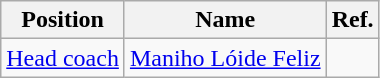<table class="wikitable">
<tr>
<th>Position</th>
<th>Name</th>
<th>Ref.</th>
</tr>
<tr>
<td><a href='#'>Head coach</a></td>
<td><a href='#'>Maniho Lóide Feliz</a></td>
<td><br></td>
</tr>
</table>
